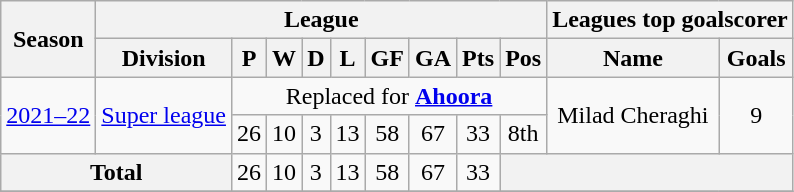<table class="wikitable" style="text-align: center">
<tr>
<th rowspan=2>Season</th>
<th colspan=10>League</th>
<th colspan=2>Leagues top goalscorer</th>
</tr>
<tr>
<th colspan=2>Division</th>
<th>P</th>
<th>W</th>
<th>D</th>
<th>L</th>
<th>GF</th>
<th>GA</th>
<th>Pts</th>
<th>Pos</th>
<th>Name</th>
<th>Goals</th>
</tr>
<tr>
<td rowspan=2><a href='#'>2021–22</a></td>
<td colspan=2 rowspan=2><a href='#'>Super league</a></td>
<td colspan=8>Replaced for <strong><a href='#'>Ahoora</a></strong></td>
<td rowspan=2>Milad Cheraghi</td>
<td rowspan=2>9</td>
</tr>
<tr>
<td>26</td>
<td>10</td>
<td>3</td>
<td>13</td>
<td>58</td>
<td>67</td>
<td>33</td>
<td>8th</td>
</tr>
<tr>
<th colspan=3>Total</th>
<td>26</td>
<td>10</td>
<td>3</td>
<td>13</td>
<td>58</td>
<td>67</td>
<td>33</td>
<th colspan=5></th>
</tr>
<tr>
</tr>
</table>
